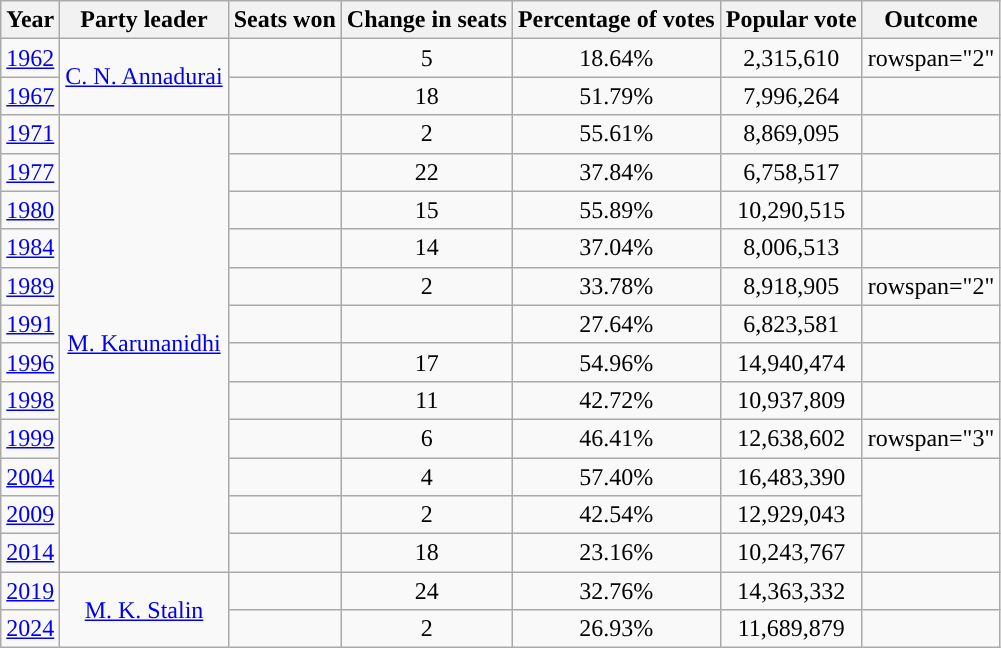<table class="wikitable sortable" style="text-align:center;">
<tr>
<th style="background-color:">Year</th>
<th style="background-color:">Party leader</th>
<th style="background-color:">Seats won</th>
<th style="background-color:">Change in seats</th>
<th style="background-color:">Percentage of votes</th>
<th style="background-color:">Popular vote</th>
<th style="background-color:">Outcome</th>
</tr>
<tr>
<td><a href='#'>1962</a></td>
<td rowspan=2><a href='#'>C. N. Annadurai</a></td>
<td></td>
<td> 5</td>
<td>18.64%</td>
<td>2,315,610</td>
<td>rowspan="2" </td>
</tr>
<tr>
<td><a href='#'>1967</a></td>
<td></td>
<td> 18</td>
<td>51.79%</td>
<td>7,996,264</td>
</tr>
<tr>
<td><a href='#'>1971</a></td>
<td rowspan=12><a href='#'>M. Karunanidhi</a></td>
<td></td>
<td> 2</td>
<td>55.61%</td>
<td>8,869,095</td>
<td></td>
</tr>
<tr>
<td><a href='#'>1977</a></td>
<td></td>
<td> 22</td>
<td>37.84%</td>
<td>6,758,517</td>
<td></td>
</tr>
<tr>
<td><a href='#'>1980</a></td>
<td></td>
<td> 15</td>
<td>55.89%</td>
<td>10,290,515</td>
<td></td>
</tr>
<tr>
<td><a href='#'>1984</a></td>
<td></td>
<td> 14</td>
<td>37.04%</td>
<td>8,006,513</td>
<td></td>
</tr>
<tr>
<td><a href='#'>1989</a></td>
<td></td>
<td> 2</td>
<td>33.78%</td>
<td>8,918,905</td>
<td>rowspan="2" </td>
</tr>
<tr>
<td><a href='#'>1991</a></td>
<td></td>
<td></td>
<td>27.64%</td>
<td>6,823,581</td>
</tr>
<tr>
<td><a href='#'>1996</a></td>
<td></td>
<td> 17</td>
<td>54.96%</td>
<td>14,940,474</td>
<td></td>
</tr>
<tr>
<td><a href='#'>1998</a></td>
<td></td>
<td> 11</td>
<td>42.72%</td>
<td>10,937,809</td>
<td></td>
</tr>
<tr>
<td><a href='#'>1999</a></td>
<td></td>
<td> 6</td>
<td>46.41%</td>
<td>12,638,602</td>
<td>rowspan="3" </td>
</tr>
<tr>
<td><a href='#'>2004</a></td>
<td></td>
<td> 4</td>
<td>57.40%</td>
<td>16,483,390</td>
</tr>
<tr>
<td><a href='#'>2009</a></td>
<td></td>
<td> 2</td>
<td>42.54%</td>
<td>12,929,043</td>
</tr>
<tr>
<td><a href='#'>2014</a></td>
<td></td>
<td> 18</td>
<td>23.16%</td>
<td>10,243,767</td>
<td></td>
</tr>
<tr>
<td><a href='#'>2019</a></td>
<td rowspan=2><a href='#'>M. K. Stalin</a></td>
<td></td>
<td> 24</td>
<td>32.76%</td>
<td>14,363,332</td>
<td></td>
</tr>
<tr>
<td><a href='#'>2024</a></td>
<td></td>
<td> 2</td>
<td>26.93%</td>
<td 11,689,879>11,689,879</td>
<td></td>
</tr>
</table>
